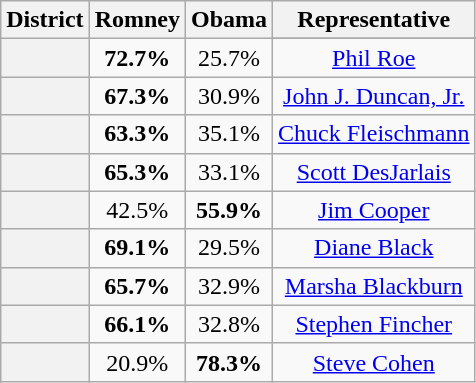<table class="wikitable sortable">
<tr>
<th>District</th>
<th>Romney</th>
<th>Obama</th>
<th>Representative</th>
</tr>
<tr align="center">
<th rowspan="2" ></th>
<td rowspan="2"><strong>72.7%</strong></td>
<td rowspan="2">25.7%</td>
</tr>
<tr align="center">
<td><a href='#'>Phil Roe</a></td>
</tr>
<tr align="center">
<th></th>
<td><strong>67.3%</strong></td>
<td>30.9%</td>
<td><a href='#'>John J. Duncan, Jr.</a></td>
</tr>
<tr align="center">
<th></th>
<td><strong>63.3%</strong></td>
<td>35.1%</td>
<td><a href='#'>Chuck Fleischmann</a></td>
</tr>
<tr align="center">
<th></th>
<td><strong>65.3%</strong></td>
<td>33.1%</td>
<td><a href='#'>Scott DesJarlais</a></td>
</tr>
<tr align="center">
<th></th>
<td>42.5%</td>
<td><strong>55.9%</strong></td>
<td><a href='#'>Jim Cooper</a></td>
</tr>
<tr align="center">
<th></th>
<td><strong>69.1%</strong></td>
<td>29.5%</td>
<td><a href='#'>Diane Black</a></td>
</tr>
<tr align="center">
<th></th>
<td><strong>65.7%</strong></td>
<td>32.9%</td>
<td><a href='#'>Marsha Blackburn</a></td>
</tr>
<tr align="center">
<th></th>
<td><strong>66.1%</strong></td>
<td>32.8%</td>
<td><a href='#'>Stephen Fincher</a></td>
</tr>
<tr align="center">
<th></th>
<td>20.9%</td>
<td><strong>78.3%</strong></td>
<td><a href='#'>Steve Cohen</a></td>
</tr>
</table>
